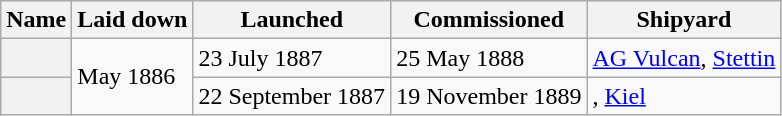<table class="wikitable plainrowheaders">
<tr>
<th scope="col">Name</th>
<th scope="col">Laid down</th>
<th scope="col">Launched</th>
<th scope="col">Commissioned</th>
<th scope="col">Shipyard</th>
</tr>
<tr>
<th scope="row"></th>
<td rowspan="2">May 1886</td>
<td>23 July 1887</td>
<td>25 May 1888</td>
<td><a href='#'>AG Vulcan</a>, <a href='#'>Stettin</a></td>
</tr>
<tr>
<th scope="row"></th>
<td>22 September 1887</td>
<td>19 November 1889</td>
<td>, <a href='#'>Kiel</a></td>
</tr>
</table>
